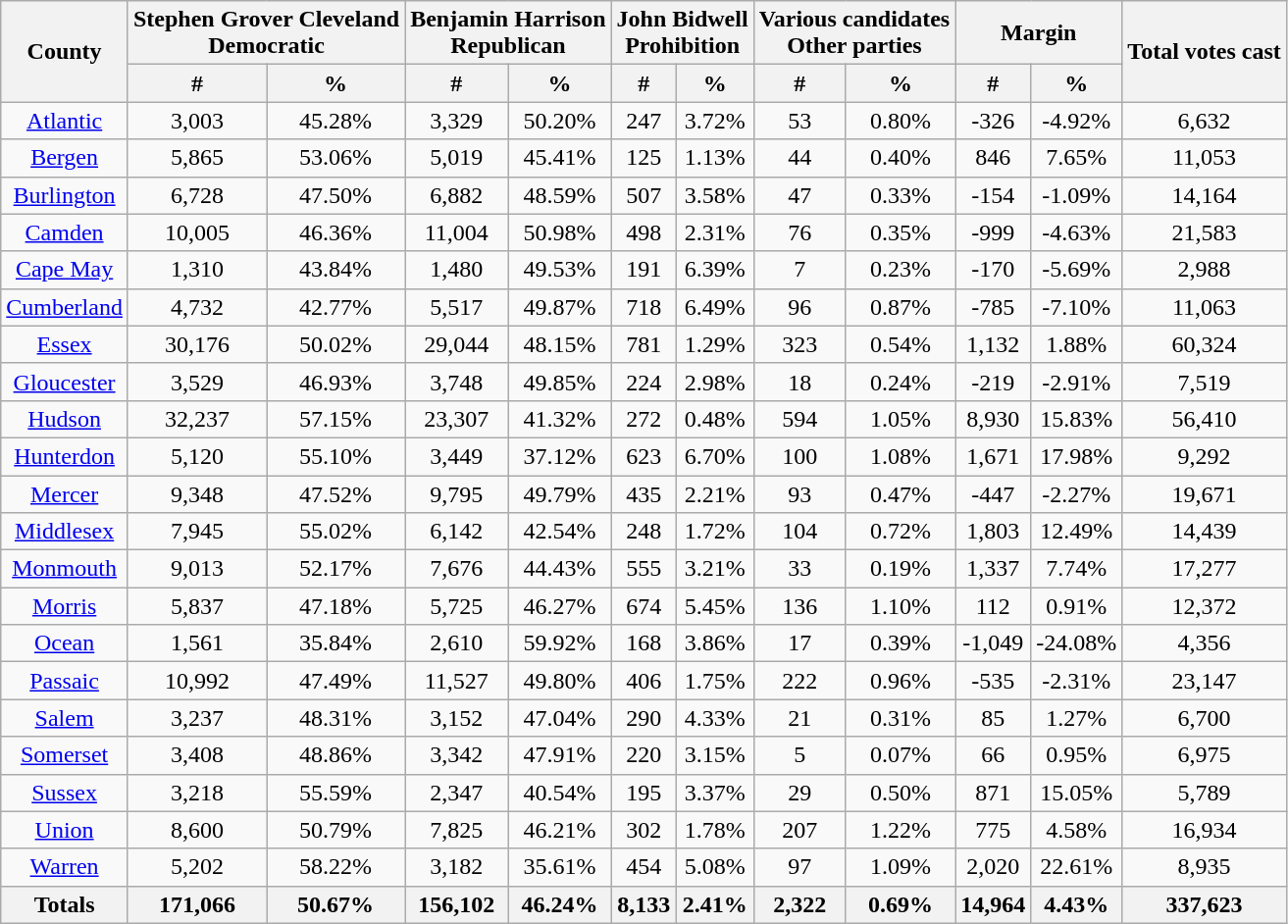<table class="wikitable sortable" style="text-align:center">
<tr>
<th rowspan="2">County</th>
<th colspan="2">Stephen Grover Cleveland<br>Democratic</th>
<th colspan="2">Benjamin Harrison<br>Republican</th>
<th colspan="2">John Bidwell<br>Prohibition</th>
<th colspan="2">Various candidates<br>Other parties</th>
<th colspan="2">Margin</th>
<th rowspan="2" data-sort-type="number">Total votes cast </th>
</tr>
<tr>
<th data-sort-type="number">#</th>
<th data-sort-type="number">%</th>
<th data-sort-type="number">#</th>
<th data-sort-type="number">%</th>
<th data-sort-type="number">#</th>
<th data-sort-type="number">%</th>
<th data-sort-type="number">#</th>
<th data-sort-type="number">%</th>
<th data-sort-type="number">#</th>
<th data-sort-type="number">%</th>
</tr>
<tr style="text-align:center;">
<td><a href='#'>Atlantic</a></td>
<td>3,003</td>
<td>45.28%</td>
<td>3,329</td>
<td>50.20%</td>
<td>247</td>
<td>3.72%</td>
<td>53</td>
<td>0.80%</td>
<td>-326</td>
<td>-4.92%</td>
<td>6,632</td>
</tr>
<tr style="text-align:center;">
<td><a href='#'>Bergen</a></td>
<td>5,865</td>
<td>53.06%</td>
<td>5,019</td>
<td>45.41%</td>
<td>125</td>
<td>1.13%</td>
<td>44</td>
<td>0.40%</td>
<td>846</td>
<td>7.65%</td>
<td>11,053</td>
</tr>
<tr style="text-align:center;">
<td><a href='#'>Burlington</a></td>
<td>6,728</td>
<td>47.50%</td>
<td>6,882</td>
<td>48.59%</td>
<td>507</td>
<td>3.58%</td>
<td>47</td>
<td>0.33%</td>
<td>-154</td>
<td>-1.09%</td>
<td>14,164</td>
</tr>
<tr style="text-align:center;">
<td><a href='#'>Camden</a></td>
<td>10,005</td>
<td>46.36%</td>
<td>11,004</td>
<td>50.98%</td>
<td>498</td>
<td>2.31%</td>
<td>76</td>
<td>0.35%</td>
<td>-999</td>
<td>-4.63%</td>
<td>21,583</td>
</tr>
<tr style="text-align:center;">
<td><a href='#'>Cape May</a></td>
<td>1,310</td>
<td>43.84%</td>
<td>1,480</td>
<td>49.53%</td>
<td>191</td>
<td>6.39%</td>
<td>7</td>
<td>0.23%</td>
<td>-170</td>
<td>-5.69%</td>
<td>2,988</td>
</tr>
<tr style="text-align:center;">
<td><a href='#'>Cumberland</a></td>
<td>4,732</td>
<td>42.77%</td>
<td>5,517</td>
<td>49.87%</td>
<td>718</td>
<td>6.49%</td>
<td>96</td>
<td>0.87%</td>
<td>-785</td>
<td>-7.10%</td>
<td>11,063</td>
</tr>
<tr style="text-align:center;">
<td><a href='#'>Essex</a></td>
<td>30,176</td>
<td>50.02%</td>
<td>29,044</td>
<td>48.15%</td>
<td>781</td>
<td>1.29%</td>
<td>323</td>
<td>0.54%</td>
<td>1,132</td>
<td>1.88%</td>
<td>60,324</td>
</tr>
<tr style="text-align:center;">
<td><a href='#'>Gloucester</a></td>
<td>3,529</td>
<td>46.93%</td>
<td>3,748</td>
<td>49.85%</td>
<td>224</td>
<td>2.98%</td>
<td>18</td>
<td>0.24%</td>
<td>-219</td>
<td>-2.91%</td>
<td>7,519</td>
</tr>
<tr style="text-align:center;">
<td><a href='#'>Hudson</a></td>
<td>32,237</td>
<td>57.15%</td>
<td>23,307</td>
<td>41.32%</td>
<td>272</td>
<td>0.48%</td>
<td>594</td>
<td>1.05%</td>
<td>8,930</td>
<td>15.83%</td>
<td>56,410</td>
</tr>
<tr style="text-align:center;">
<td><a href='#'>Hunterdon</a></td>
<td>5,120</td>
<td>55.10%</td>
<td>3,449</td>
<td>37.12%</td>
<td>623</td>
<td>6.70%</td>
<td>100</td>
<td>1.08%</td>
<td>1,671</td>
<td>17.98%</td>
<td>9,292</td>
</tr>
<tr style="text-align:center;">
<td><a href='#'>Mercer</a></td>
<td>9,348</td>
<td>47.52%</td>
<td>9,795</td>
<td>49.79%</td>
<td>435</td>
<td>2.21%</td>
<td>93</td>
<td>0.47%</td>
<td>-447</td>
<td>-2.27%</td>
<td>19,671</td>
</tr>
<tr style="text-align:center;">
<td><a href='#'>Middlesex</a></td>
<td>7,945</td>
<td>55.02%</td>
<td>6,142</td>
<td>42.54%</td>
<td>248</td>
<td>1.72%</td>
<td>104</td>
<td>0.72%</td>
<td>1,803</td>
<td>12.49%</td>
<td>14,439</td>
</tr>
<tr style="text-align:center;">
<td><a href='#'>Monmouth</a></td>
<td>9,013</td>
<td>52.17%</td>
<td>7,676</td>
<td>44.43%</td>
<td>555</td>
<td>3.21%</td>
<td>33</td>
<td>0.19%</td>
<td>1,337</td>
<td>7.74%</td>
<td>17,277</td>
</tr>
<tr style="text-align:center;">
<td><a href='#'>Morris</a></td>
<td>5,837</td>
<td>47.18%</td>
<td>5,725</td>
<td>46.27%</td>
<td>674</td>
<td>5.45%</td>
<td>136</td>
<td>1.10%</td>
<td>112</td>
<td>0.91%</td>
<td>12,372</td>
</tr>
<tr style="text-align:center;">
<td><a href='#'>Ocean</a></td>
<td>1,561</td>
<td>35.84%</td>
<td>2,610</td>
<td>59.92%</td>
<td>168</td>
<td>3.86%</td>
<td>17</td>
<td>0.39%</td>
<td>-1,049</td>
<td>-24.08%</td>
<td>4,356</td>
</tr>
<tr style="text-align:center;">
<td><a href='#'>Passaic</a></td>
<td>10,992</td>
<td>47.49%</td>
<td>11,527</td>
<td>49.80%</td>
<td>406</td>
<td>1.75%</td>
<td>222</td>
<td>0.96%</td>
<td>-535</td>
<td>-2.31%</td>
<td>23,147</td>
</tr>
<tr style="text-align:center;">
<td><a href='#'>Salem</a></td>
<td>3,237</td>
<td>48.31%</td>
<td>3,152</td>
<td>47.04%</td>
<td>290</td>
<td>4.33%</td>
<td>21</td>
<td>0.31%</td>
<td>85</td>
<td>1.27%</td>
<td>6,700</td>
</tr>
<tr style="text-align:center;">
<td><a href='#'>Somerset</a></td>
<td>3,408</td>
<td>48.86%</td>
<td>3,342</td>
<td>47.91%</td>
<td>220</td>
<td>3.15%</td>
<td>5</td>
<td>0.07%</td>
<td>66</td>
<td>0.95%</td>
<td>6,975</td>
</tr>
<tr style="text-align:center;">
<td><a href='#'>Sussex</a></td>
<td>3,218</td>
<td>55.59%</td>
<td>2,347</td>
<td>40.54%</td>
<td>195</td>
<td>3.37%</td>
<td>29</td>
<td>0.50%</td>
<td>871</td>
<td>15.05%</td>
<td>5,789</td>
</tr>
<tr style="text-align:center;">
<td><a href='#'>Union</a></td>
<td>8,600</td>
<td>50.79%</td>
<td>7,825</td>
<td>46.21%</td>
<td>302</td>
<td>1.78%</td>
<td>207</td>
<td>1.22%</td>
<td>775</td>
<td>4.58%</td>
<td>16,934</td>
</tr>
<tr style="text-align:center;">
<td><a href='#'>Warren</a></td>
<td>5,202</td>
<td>58.22%</td>
<td>3,182</td>
<td>35.61%</td>
<td>454</td>
<td>5.08%</td>
<td>97</td>
<td>1.09%</td>
<td>2,020</td>
<td>22.61%</td>
<td>8,935</td>
</tr>
<tr>
<th>Totals</th>
<th>171,066</th>
<th>50.67%</th>
<th>156,102</th>
<th>46.24%</th>
<th>8,133</th>
<th>2.41%</th>
<th>2,322</th>
<th>0.69%</th>
<th>14,964</th>
<th>4.43%</th>
<th>337,623</th>
</tr>
</table>
